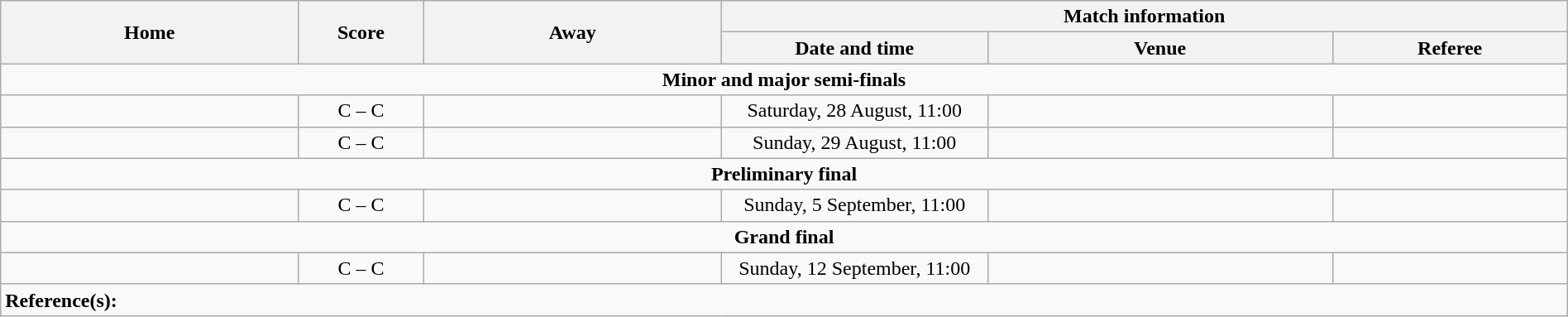<table class="wikitable" width="100% text-align:center;">
<tr>
<th rowspan="2" width="19%">Home</th>
<th rowspan="2" width="8%">Score</th>
<th rowspan="2" width="19%">Away</th>
<th colspan="3">Match information</th>
</tr>
<tr bgcolor="#CCCCCC">
<th width="17%">Date and time</th>
<th width="22%">Venue</th>
<th>Referee</th>
</tr>
<tr>
<td colspan="6" style="text-align:center;"><strong>Minor and major semi-finals</strong></td>
</tr>
<tr>
<td></td>
<td style="text-align:center;">C – C</td>
<td></td>
<td style="text-align:center;">Saturday, 28 August, 11:00</td>
<td style="text-align:center;"></td>
<td style="text-align:center;"></td>
</tr>
<tr>
<td></td>
<td style="text-align:center;">C – C</td>
<td></td>
<td style="text-align:center;">Sunday, 29 August, 11:00</td>
<td style="text-align:center;"></td>
<td style="text-align:center;"></td>
</tr>
<tr>
<td colspan="6" style="text-align:center;"><strong>Preliminary final</strong></td>
</tr>
<tr>
<td></td>
<td style="text-align:center;">C – C</td>
<td></td>
<td style="text-align:center;">Sunday, 5 September, 11:00</td>
<td style="text-align:center;"></td>
<td style="text-align:center;"></td>
</tr>
<tr>
<td colspan="6" style="text-align:center;"><strong>Grand final</strong></td>
</tr>
<tr>
<td></td>
<td style="text-align:center;">C – C</td>
<td></td>
<td style="text-align:center;">Sunday, 12 September, 11:00</td>
<td style="text-align:center;"></td>
<td style="text-align:center;"></td>
</tr>
<tr>
<td colspan="6"><strong>Reference(s):</strong></td>
</tr>
</table>
